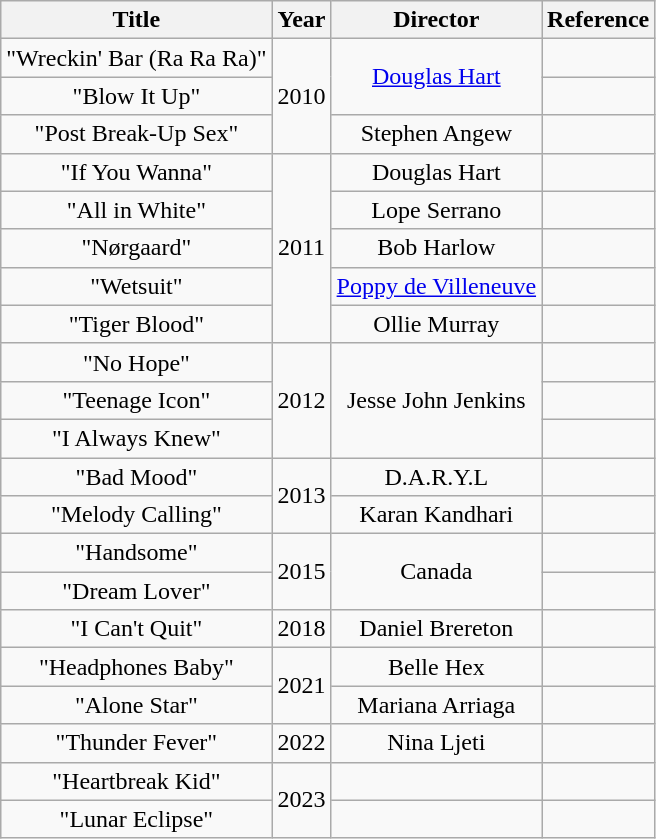<table class="wikitable" style="text-align:center;">
<tr>
<th scope="col">Title</th>
<th scope="col">Year</th>
<th scope="col">Director</th>
<th scope="col">Reference</th>
</tr>
<tr>
<td>"Wreckin' Bar (Ra Ra Ra)"</td>
<td rowspan="3">2010</td>
<td rowspan="2"><a href='#'>Douglas Hart</a></td>
<td></td>
</tr>
<tr>
<td>"Blow It Up"</td>
<td></td>
</tr>
<tr>
<td>"Post Break-Up Sex"</td>
<td>Stephen Angew</td>
<td></td>
</tr>
<tr>
<td>"If You Wanna"</td>
<td rowspan="5">2011</td>
<td>Douglas Hart</td>
<td></td>
</tr>
<tr>
<td>"All in White"</td>
<td>Lope Serrano</td>
<td></td>
</tr>
<tr>
<td>"Nørgaard"</td>
<td>Bob Harlow</td>
<td></td>
</tr>
<tr>
<td>"Wetsuit"</td>
<td><a href='#'>Poppy de Villeneuve</a></td>
<td></td>
</tr>
<tr>
<td>"Tiger Blood"</td>
<td>Ollie Murray</td>
<td></td>
</tr>
<tr>
<td>"No Hope"</td>
<td rowspan="3">2012</td>
<td rowspan="3">Jesse John Jenkins</td>
<td></td>
</tr>
<tr>
<td>"Teenage Icon"</td>
<td></td>
</tr>
<tr>
<td>"I Always Knew"</td>
<td></td>
</tr>
<tr>
<td>"Bad Mood"</td>
<td rowspan="2">2013</td>
<td>D.A.R.Y.L</td>
<td></td>
</tr>
<tr>
<td>"Melody Calling"</td>
<td>Karan Kandhari</td>
<td></td>
</tr>
<tr>
<td>"Handsome"</td>
<td rowspan="2">2015</td>
<td rowspan="2">Canada</td>
<td></td>
</tr>
<tr>
<td>"Dream Lover"</td>
<td></td>
</tr>
<tr>
<td>"I Can't Quit"</td>
<td rowspan="1">2018</td>
<td rowspan="1">Daniel Brereton</td>
<td></td>
</tr>
<tr>
<td>"Headphones Baby"</td>
<td rowspan="2">2021</td>
<td rowspan="1">Belle Hex</td>
<td></td>
</tr>
<tr>
<td>"Alone Star"</td>
<td>Mariana Arriaga</td>
<td></td>
</tr>
<tr>
<td>"Thunder Fever"</td>
<td rowspan="1">2022</td>
<td rowspan="1">Nina Ljeti</td>
<td></td>
</tr>
<tr>
<td>"Heartbreak Kid"</td>
<td rowspan="2">2023</td>
<td></td>
<td></td>
</tr>
<tr>
<td>"Lunar Eclipse"</td>
<td></td>
<td></td>
</tr>
</table>
